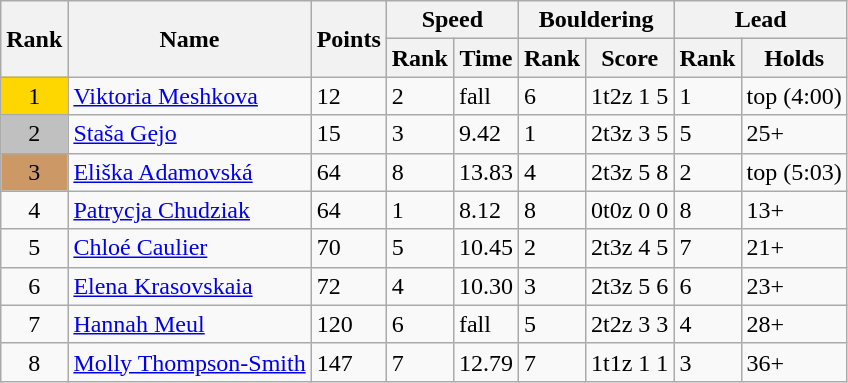<table class="wikitable sortable">
<tr>
<th rowspan=2>Rank</th>
<th rowspan=2 class=unsortable>Name</th>
<th rowspan=2>Points</th>
<th colspan=2>Speed</th>
<th colspan=2>Bouldering</th>
<th colspan=2>Lead</th>
</tr>
<tr>
<th>Rank </th>
<th>Time </th>
<th>Rank </th>
<th class=unsortable>Score </th>
<th>Rank </th>
<th>Holds </th>
</tr>
<tr>
<td style="text-align:center; background:gold;">1</td>
<td> <a href='#'>Viktoria Meshkova</a></td>
<td>12</td>
<td>2</td>
<td>fall</td>
<td>6</td>
<td>1t2z 1 5</td>
<td>1</td>
<td>top (4:00)</td>
</tr>
<tr>
<td style="text-align:center; background:silver;">2</td>
<td> <a href='#'>Staša Gejo</a></td>
<td>15</td>
<td>3</td>
<td>9.42</td>
<td>1</td>
<td>2t3z 3 5</td>
<td>5</td>
<td>25+</td>
</tr>
<tr>
<td style="text-align:center; background:#cc9966";">3</td>
<td> <a href='#'>Eliška Adamovská</a></td>
<td>64</td>
<td>8</td>
<td>13.83</td>
<td>4</td>
<td>2t3z 5 8</td>
<td>2</td>
<td>top (5:03)</td>
</tr>
<tr>
<td style="text-align:center;">4</td>
<td> <a href='#'>Patrycja Chudziak</a></td>
<td>64</td>
<td>1</td>
<td>8.12</td>
<td>8</td>
<td>0t0z 0 0</td>
<td>8</td>
<td>13+</td>
</tr>
<tr>
<td style="text-align:center;">5</td>
<td> <a href='#'>Chloé Caulier</a></td>
<td>70</td>
<td>5</td>
<td>10.45</td>
<td>2</td>
<td>2t3z 4 5</td>
<td>7</td>
<td>21+</td>
</tr>
<tr>
<td style="text-align:center;">6</td>
<td> <a href='#'>Elena Krasovskaia</a></td>
<td>72</td>
<td>4</td>
<td>10.30</td>
<td>3</td>
<td>2t3z 5 6</td>
<td>6</td>
<td>23+</td>
</tr>
<tr>
<td style="text-align:center;">7</td>
<td> <a href='#'>Hannah Meul</a></td>
<td>120</td>
<td>6</td>
<td>fall</td>
<td>5</td>
<td>2t2z 3 3</td>
<td>4</td>
<td>28+</td>
</tr>
<tr>
<td style="text-align:center;">8</td>
<td> <a href='#'>Molly Thompson-Smith</a></td>
<td>147</td>
<td>7</td>
<td>12.79</td>
<td>7</td>
<td>1t1z 1 1</td>
<td>3</td>
<td>36+</td>
</tr>
</table>
